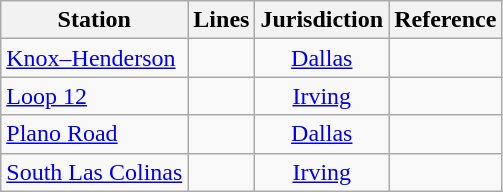<table class="wikitable sortable">
<tr>
<th>Station</th>
<th>Lines</th>
<th>Jurisdiction</th>
<th class="unsortable">Reference</th>
</tr>
<tr>
<td><a href='#'>Knox–Henderson</a></td>
<td></td>
<td align=center><a href='#'>Dallas</a></td>
<td align="center"></td>
</tr>
<tr>
<td><a href='#'>Loop 12</a></td>
<td></td>
<td align=center><a href='#'>Irving</a></td>
<td align="center"></td>
</tr>
<tr>
<td><a href='#'>Plano Road</a></td>
<td></td>
<td align=center><a href='#'>Dallas</a></td>
<td align="center"></td>
</tr>
<tr>
<td><a href='#'>South Las Colinas</a></td>
<td></td>
<td align=center><a href='#'>Irving</a></td>
<td align="center"></td>
</tr>
</table>
